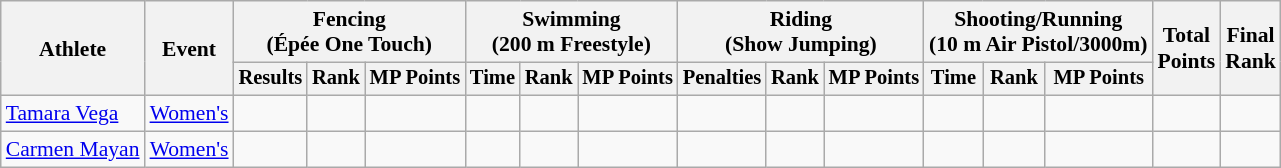<table class="wikitable" border="1" style="font-size:90%">
<tr>
<th rowspan=2>Athlete</th>
<th rowspan=2>Event</th>
<th colspan=3>Fencing<br><span> (Épée One Touch)</span></th>
<th colspan=3>Swimming<br><span> (200 m Freestyle)</span></th>
<th colspan=3>Riding<br><span> (Show Jumping)</span></th>
<th colspan=3>Shooting/Running<br><span>(10 m Air Pistol/3000m)</span></th>
<th rowspan=2>Total<br>Points</th>
<th rowspan=2>Final<br>Rank</th>
</tr>
<tr style="font-size:95%">
<th>Results</th>
<th>Rank</th>
<th>MP Points</th>
<th>Time</th>
<th>Rank</th>
<th>MP Points</th>
<th>Penalties</th>
<th>Rank</th>
<th>MP Points</th>
<th>Time</th>
<th>Rank</th>
<th>MP Points</th>
</tr>
<tr align=center>
<td align=left><a href='#'>Tamara Vega</a></td>
<td align=left><a href='#'>Women's</a></td>
<td></td>
<td></td>
<td></td>
<td></td>
<td></td>
<td></td>
<td></td>
<td></td>
<td></td>
<td></td>
<td></td>
<td></td>
<td></td>
<td></td>
</tr>
<tr align=center>
<td align=left><a href='#'>Carmen Mayan</a></td>
<td align=left><a href='#'>Women's</a></td>
<td></td>
<td></td>
<td></td>
<td></td>
<td></td>
<td></td>
<td></td>
<td></td>
<td></td>
<td></td>
<td></td>
<td></td>
<td></td>
<td></td>
</tr>
</table>
